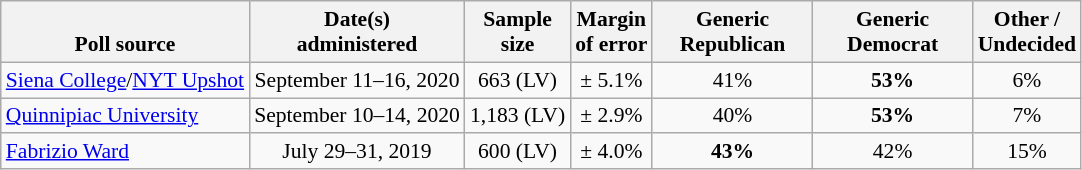<table class="wikitable" style="font-size:90%;text-align:center;">
<tr valign=bottom>
<th>Poll source</th>
<th>Date(s)<br>administered</th>
<th>Sample<br>size</th>
<th>Margin<br>of error</th>
<th style="width:100px;">Generic<br>Republican</th>
<th style="width:100px;">Generic<br>Democrat</th>
<th>Other /<br>Undecided</th>
</tr>
<tr>
<td style="text-align:left;"><a href='#'>Siena College</a>/<a href='#'>NYT Upshot</a></td>
<td>September 11–16, 2020</td>
<td>663 (LV)</td>
<td>± 5.1%</td>
<td>41%</td>
<td><strong>53%</strong></td>
<td>6%</td>
</tr>
<tr>
<td style="text-align:left;"><a href='#'>Quinnipiac University</a></td>
<td>September 10–14, 2020</td>
<td>1,183 (LV)</td>
<td>± 2.9%</td>
<td>40%</td>
<td><strong>53%</strong></td>
<td>7%</td>
</tr>
<tr>
<td style="text-align:left;"><a href='#'>Fabrizio Ward</a></td>
<td>July 29–31, 2019</td>
<td>600 (LV)</td>
<td>± 4.0%</td>
<td><strong>43%</strong></td>
<td>42%</td>
<td>15%</td>
</tr>
</table>
